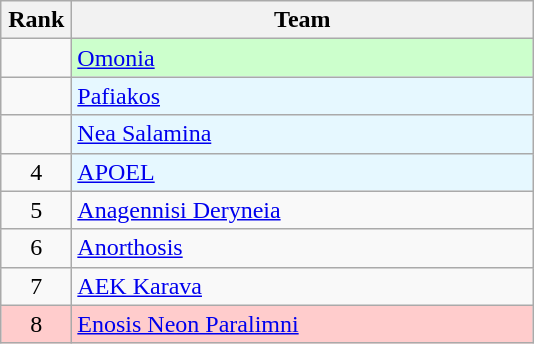<table class="wikitable" style="text-align: center;">
<tr>
<th width=40>Rank</th>
<th width=300>Team</th>
</tr>
<tr>
<td></td>
<td align=left bgcolor=#ccffcc><a href='#'>Omonia</a></td>
</tr>
<tr>
<td></td>
<td align=left bgcolor=#e6f8ff><a href='#'>Pafiakos</a></td>
</tr>
<tr>
<td></td>
<td align=left bgcolor=#e6f8ff><a href='#'>Nea Salamina</a></td>
</tr>
<tr>
<td>4</td>
<td align="left" bgcolor=#e6f8ff><a href='#'>APOEL</a></td>
</tr>
<tr>
<td>5</td>
<td align="left"><a href='#'>Anagennisi Deryneia</a></td>
</tr>
<tr>
<td>6</td>
<td align="left"><a href='#'>Anorthosis</a></td>
</tr>
<tr>
<td>7</td>
<td align="left"><a href='#'>AEK Karava</a></td>
</tr>
<tr bgcolor="FFCCCC">
<td>8</td>
<td align="left"><a href='#'>Enosis Neon Paralimni</a></td>
</tr>
</table>
